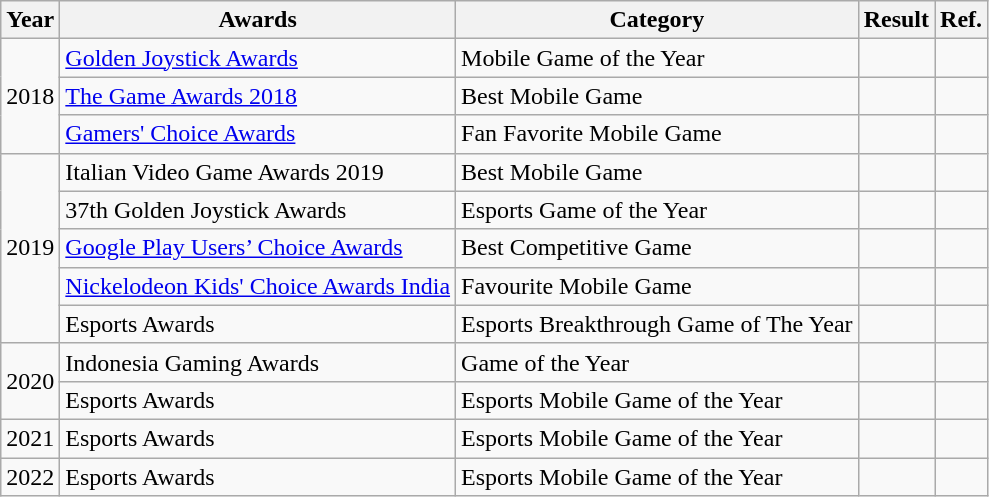<table class="wikitable">
<tr>
<th>Year</th>
<th>Awards</th>
<th>Category</th>
<th>Result</th>
<th>Ref.</th>
</tr>
<tr>
<td rowspan="3">2018</td>
<td><a href='#'>Golden Joystick Awards</a></td>
<td>Mobile Game of the Year</td>
<td></td>
<td rowspan="1" style="text-align:center"></td>
</tr>
<tr>
<td><a href='#'>The Game Awards 2018</a></td>
<td>Best Mobile Game</td>
<td></td>
<td rowspan="1" style="text-align:center"></td>
</tr>
<tr>
<td><a href='#'>Gamers' Choice Awards</a></td>
<td>Fan Favorite Mobile Game</td>
<td></td>
<td rowspan="1" style="text-align:center"></td>
</tr>
<tr>
<td rowspan="5" style="text-align:center">2019</td>
<td rowspan="1">Italian Video Game Awards 2019</td>
<td>Best Mobile Game</td>
<td></td>
<td rowspan="1" style="text-align:center"></td>
</tr>
<tr>
<td rowspan="1">37th Golden Joystick Awards</td>
<td>Esports Game of the Year</td>
<td></td>
<td rowspan="1" style="text-align:center"></td>
</tr>
<tr>
<td><a href='#'>Google Play Users’ Choice Awards</a></td>
<td>Best Competitive Game</td>
<td></td>
<td rowspan="1" style="text-align:center"></td>
</tr>
<tr>
<td><a href='#'>Nickelodeon Kids' Choice Awards India</a></td>
<td>Favourite Mobile Game</td>
<td></td>
<td rowspan="1" style="text-align:center"></td>
</tr>
<tr>
<td>Esports Awards</td>
<td>Esports Breakthrough Game of The Year</td>
<td></td>
<td rowspan="1" style="text-align:center"></td>
</tr>
<tr>
<td rowspan="2">2020</td>
<td>Indonesia Gaming Awards</td>
<td>Game of the Year</td>
<td></td>
<td rowspan="1" style="text-align:center"></td>
</tr>
<tr>
<td>Esports Awards</td>
<td>Esports Mobile Game of the Year</td>
<td></td>
<td rowspan="1" style="text-align:center"></td>
</tr>
<tr>
<td>2021</td>
<td>Esports Awards</td>
<td>Esports Mobile Game of the Year</td>
<td></td>
<td rowspan="1" style="text-align:center"></td>
</tr>
<tr>
<td>2022</td>
<td>Esports Awards</td>
<td>Esports Mobile Game of the Year</td>
<td></td>
<td rowspan="1" style="text-align:center"></td>
</tr>
</table>
